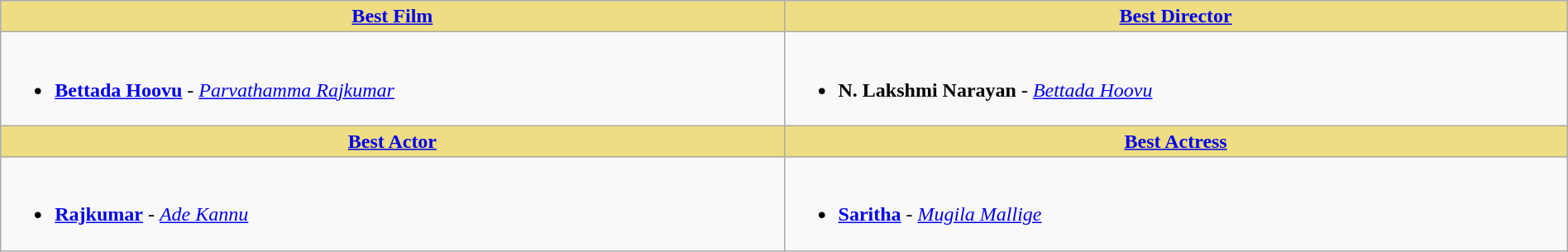<table class="wikitable" width=100% |>
<tr>
<th !  style="background:#eedd82; text-align:center; width:50%;"><a href='#'>Best Film</a></th>
<th !  style="background:#eedd82; text-align:center; width:50%;"><a href='#'>Best Director</a></th>
</tr>
<tr>
<td valign="top"><br><ul><li><strong><a href='#'>Bettada Hoovu</a></strong> - <em><a href='#'>Parvathamma Rajkumar</a></em></li></ul></td>
<td valign="top"><br><ul><li><strong>N. Lakshmi Narayan</strong> - <em><a href='#'>Bettada Hoovu</a></em></li></ul></td>
</tr>
<tr>
<th !  style="background:#eedd82; text-align:center; width:50%;"><a href='#'>Best Actor</a></th>
<th !  style="background:#eedd82; text-align:center; width:50%;"><a href='#'>Best Actress</a></th>
</tr>
<tr>
<td valign="top"><br><ul><li><strong><a href='#'>Rajkumar</a></strong> - <em><a href='#'>Ade Kannu</a></em></li></ul></td>
<td valign="top"><br><ul><li><strong><a href='#'>Saritha</a></strong> - <em><a href='#'>Mugila Mallige</a></em></li></ul></td>
</tr>
</table>
